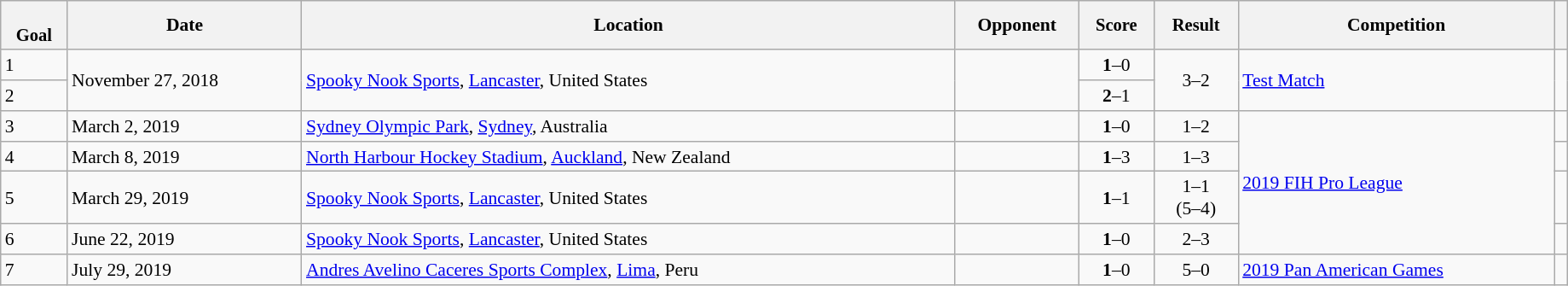<table class="wikitable sortable" style="font-size:90%" width=97%>
<tr>
<th style="font-size:95%;" data-sort-type=number><br>Goal</th>
<th align=center>Date</th>
<th>Location</th>
<th width=90>Opponent</th>
<th data-sort-type="number" style="font-size:95%">Score</th>
<th data-sort-type="number" style="font-size:95%">Result</th>
<th>Competition</th>
<th></th>
</tr>
<tr>
<td>1</td>
<td rowspan=2>November 27, 2018</td>
<td rowspan=2><a href='#'>Spooky Nook Sports</a>, <a href='#'>Lancaster</a>, United States</td>
<td rowspan=2></td>
<td align="center"><strong>1</strong>–0</td>
<td rowspan=2; align=center>3–2</td>
<td rowspan=2><a href='#'>Test Match</a></td>
<td rowspan=2></td>
</tr>
<tr>
<td>2</td>
<td align="center"><strong>2</strong>–1</td>
</tr>
<tr>
<td>3</td>
<td>March 2, 2019</td>
<td><a href='#'>Sydney Olympic Park</a>, <a href='#'>Sydney</a>, Australia</td>
<td></td>
<td align="center"><strong>1</strong>–0</td>
<td align="center">1–2</td>
<td rowspan=4><a href='#'>2019 FIH Pro League</a></td>
<td></td>
</tr>
<tr>
<td>4</td>
<td>March 8, 2019</td>
<td><a href='#'>North Harbour Hockey Stadium</a>, <a href='#'>Auckland</a>, New Zealand</td>
<td></td>
<td align="center"><strong>1</strong>–3</td>
<td align="center">1–3</td>
<td></td>
</tr>
<tr>
<td>5</td>
<td>March 29, 2019</td>
<td><a href='#'>Spooky Nook Sports</a>, <a href='#'>Lancaster</a>, United States</td>
<td></td>
<td align="center"><strong>1</strong>–1</td>
<td align="center">1–1<br>(5–4)</td>
<td></td>
</tr>
<tr>
<td>6</td>
<td>June 22, 2019</td>
<td><a href='#'>Spooky Nook Sports</a>, <a href='#'>Lancaster</a>, United States</td>
<td></td>
<td align="center"><strong>1</strong>–0</td>
<td align="center">2–3</td>
<td></td>
</tr>
<tr>
<td>7</td>
<td>July 29, 2019</td>
<td><a href='#'>Andres Avelino Caceres Sports Complex</a>, <a href='#'>Lima</a>, Peru</td>
<td></td>
<td align="center"><strong>1</strong>–0</td>
<td align="center">5–0</td>
<td><a href='#'>2019 Pan American Games</a></td>
<td></td>
</tr>
</table>
